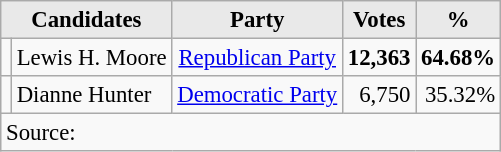<table class=wikitable style="font-size:95%; text-align:right;">
<tr>
<th style="background-color:#E9E9E9" align=center colspan=2>Candidates</th>
<th style="background-color:#E9E9E9" align=center>Party</th>
<th style="background-color:#E9E9E9" align=center>Votes</th>
<th style="background-color:#E9E9E9" align=center>%</th>
</tr>
<tr>
<td></td>
<td align=left>Lewis H. Moore</td>
<td align=center><a href='#'>Republican Party</a></td>
<td><strong>12,363</strong></td>
<td><strong>64.68%</strong></td>
</tr>
<tr>
<td></td>
<td align=left>Dianne Hunter</td>
<td align=center><a href='#'>Democratic Party</a></td>
<td>6,750</td>
<td>35.32%</td>
</tr>
<tr>
<td align="left" colspan=6>Source: </td>
</tr>
</table>
